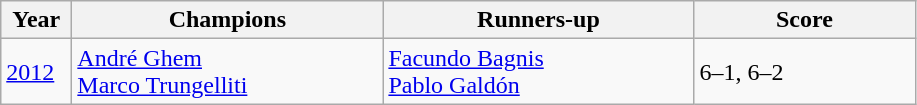<table class="wikitable">
<tr>
<th style="width:40px">Year</th>
<th style="width:200px">Champions</th>
<th style="width:200px">Runners-up</th>
<th style="width:140px" class="unsortable">Score</th>
</tr>
<tr>
<td><a href='#'>2012</a></td>
<td> <a href='#'>André Ghem</a><br> <a href='#'>Marco Trungelliti</a></td>
<td> <a href='#'>Facundo Bagnis</a><br> <a href='#'>Pablo Galdón</a></td>
<td>6–1, 6–2</td>
</tr>
</table>
